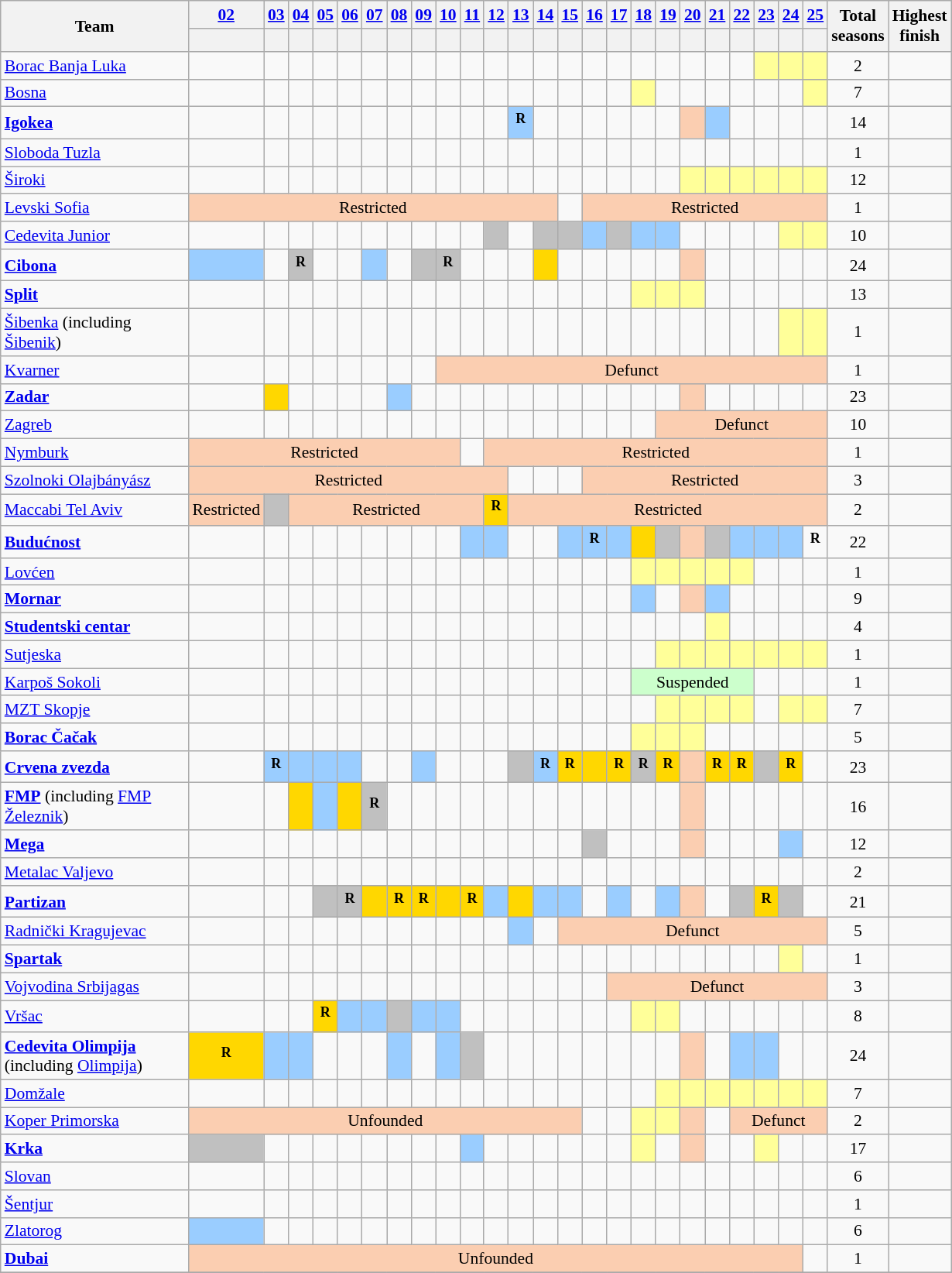<table class="wikitable sortable" style="text-align:center; font-size:90%;">
<tr>
<th rowspan="2" style="width:155px;">Team</th>
<th><a href='#'>02</a></th>
<th><a href='#'>03</a></th>
<th><a href='#'>04</a></th>
<th><a href='#'>05</a></th>
<th><a href='#'>06</a></th>
<th><a href='#'>07</a></th>
<th><a href='#'>08</a></th>
<th><a href='#'>09</a></th>
<th><a href='#'>10</a></th>
<th><a href='#'>11</a></th>
<th><a href='#'>12</a></th>
<th><a href='#'>13</a></th>
<th><a href='#'>14</a></th>
<th><a href='#'>15</a></th>
<th><a href='#'>16</a></th>
<th><a href='#'>17</a></th>
<th><a href='#'>18</a></th>
<th><a href='#'>19</a></th>
<th><a href='#'>20</a></th>
<th><a href='#'>21</a></th>
<th><a href='#'>22</a></th>
<th><a href='#'>23</a></th>
<th><a href='#'>24</a></th>
<th><a href='#'>25</a></th>
<th rowspan="2">Total<br>seasons</th>
<th rowspan="2">Highest<br>finish</th>
</tr>
<tr style="text-align:center; height:20px;">
<th scope=row></th>
<th></th>
<th></th>
<th></th>
<th></th>
<th></th>
<th></th>
<th></th>
<th></th>
<th></th>
<th></th>
<th></th>
<th></th>
<th></th>
<th></th>
<th></th>
<th></th>
<th></th>
<th></th>
<th></th>
<th></th>
<th></th>
<th></th>
<th></th>
</tr>
<tr>
<td align=left> <a href='#'>Borac Banja Luka</a></td>
<td></td>
<td></td>
<td></td>
<td></td>
<td></td>
<td></td>
<td></td>
<td></td>
<td></td>
<td></td>
<td></td>
<td></td>
<td></td>
<td></td>
<td></td>
<td></td>
<td></td>
<td></td>
<td></td>
<td></td>
<td></td>
<td style="background-color:#FFFF99"></td>
<td style="background-color:#FFFF99"></td>
<td style="background-color:#FFFF99"></td>
<td>2</td>
<td></td>
</tr>
<tr>
<td align=left> <a href='#'>Bosna</a></td>
<td></td>
<td></td>
<td></td>
<td></td>
<td></td>
<td></td>
<td></td>
<td></td>
<td></td>
<td></td>
<td></td>
<td></td>
<td></td>
<td></td>
<td></td>
<td></td>
<td style="background-color:#FFFF99"></td>
<td></td>
<td></td>
<td></td>
<td></td>
<td></td>
<td></td>
<td style="background-color:#FFFF99"></td>
<td>7</td>
<td></td>
</tr>
<tr>
<td align=left> <strong><a href='#'>Igokea</a></strong></td>
<td></td>
<td></td>
<td></td>
<td></td>
<td></td>
<td></td>
<td></td>
<td></td>
<td></td>
<td></td>
<td></td>
<td style="background:#9acdff"><sup><strong>R</strong></sup></td>
<td></td>
<td></td>
<td></td>
<td></td>
<td></td>
<td></td>
<td style="background:#FBCEB1"></td>
<td style="background:#9acdff"></td>
<td></td>
<td></td>
<td></td>
<td></td>
<td>14</td>
<td></td>
</tr>
<tr>
<td align=left> <a href='#'>Sloboda Tuzla</a></td>
<td></td>
<td></td>
<td></td>
<td></td>
<td></td>
<td></td>
<td></td>
<td></td>
<td></td>
<td></td>
<td></td>
<td></td>
<td></td>
<td></td>
<td></td>
<td></td>
<td></td>
<td></td>
<td></td>
<td></td>
<td></td>
<td></td>
<td></td>
<td></td>
<td>1</td>
<td></td>
</tr>
<tr>
<td align=left> <a href='#'>Široki</a></td>
<td></td>
<td></td>
<td></td>
<td></td>
<td></td>
<td></td>
<td></td>
<td></td>
<td></td>
<td></td>
<td></td>
<td></td>
<td></td>
<td></td>
<td></td>
<td></td>
<td></td>
<td></td>
<td style="background-color:#FFFF99"></td>
<td style="background-color:#FFFF99"></td>
<td style="background-color:#FFFF99"></td>
<td style="background-color:#FFFF99"></td>
<td style="background-color:#FFFF99"></td>
<td style="background-color:#FFFF99"></td>
<td>12</td>
<td></td>
</tr>
<tr>
<td align=left> <a href='#'>Levski Sofia</a></td>
<td style="background:#FBCEB1" colspan=13>Restricted</td>
<td></td>
<td style="background:#FBCEB1" colspan=10>Restricted</td>
<td>1</td>
<td></td>
</tr>
<tr>
<td align=left> <a href='#'>Cedevita Junior</a></td>
<td></td>
<td></td>
<td></td>
<td></td>
<td></td>
<td></td>
<td></td>
<td></td>
<td></td>
<td></td>
<td bgcolor=silver></td>
<td></td>
<td bgcolor=silver></td>
<td bgcolor=silver></td>
<td style="background:#9acdff"></td>
<td bgcolor=silver></td>
<td style="background:#9acdff"></td>
<td style="background:#9acdff"></td>
<td></td>
<td></td>
<td></td>
<td></td>
<td style="background-color:#FFFF99"></td>
<td style="background-color:#FFFF99"></td>
<td>10</td>
<td></td>
</tr>
<tr>
<td align=left> <strong><a href='#'>Cibona</a></strong></td>
<td style="background:#9acdff"></td>
<td></td>
<td bgcolor=silver><sup><strong>R</strong></sup></td>
<td></td>
<td></td>
<td style="background:#9acdff"></td>
<td></td>
<td bgcolor=silver></td>
<td bgcolor=silver><sup><strong>R</strong></sup></td>
<td></td>
<td></td>
<td></td>
<td bgcolor=gold></td>
<td></td>
<td></td>
<td></td>
<td></td>
<td></td>
<td style="background:#FBCEB1"></td>
<td></td>
<td></td>
<td></td>
<td></td>
<td></td>
<td>24</td>
<td></td>
</tr>
<tr>
<td align=left> <strong><a href='#'>Split</a></strong></td>
<td></td>
<td></td>
<td></td>
<td></td>
<td></td>
<td></td>
<td></td>
<td></td>
<td></td>
<td></td>
<td></td>
<td></td>
<td></td>
<td></td>
<td></td>
<td></td>
<td style="background-color:#FFFF99"></td>
<td style="background-color:#FFFF99"></td>
<td style="background-color:#FFFF99"></td>
<td></td>
<td></td>
<td></td>
<td></td>
<td></td>
<td>13</td>
<td></td>
</tr>
<tr>
<td align=left> <a href='#'>Šibenka</a> (including <a href='#'>Šibenik</a>)</td>
<td></td>
<td></td>
<td></td>
<td></td>
<td></td>
<td></td>
<td></td>
<td></td>
<td></td>
<td></td>
<td></td>
<td></td>
<td></td>
<td></td>
<td></td>
<td></td>
<td></td>
<td></td>
<td></td>
<td></td>
<td></td>
<td></td>
<td style="background-color:#FFFF99"></td>
<td style="background-color:#FFFF99"></td>
<td>1</td>
<td></td>
</tr>
<tr>
<td align=left> <a href='#'>Kvarner</a></td>
<td></td>
<td></td>
<td></td>
<td></td>
<td></td>
<td></td>
<td></td>
<td></td>
<td style="background:#FBCEB1" colspan=16>Defunct</td>
<td>1</td>
<td></td>
</tr>
<tr>
<td align=left> <strong><a href='#'>Zadar</a></strong></td>
<td></td>
<td bgcolor=gold></td>
<td></td>
<td></td>
<td></td>
<td></td>
<td style="background:#9acdff"></td>
<td></td>
<td></td>
<td></td>
<td></td>
<td></td>
<td></td>
<td></td>
<td></td>
<td></td>
<td></td>
<td></td>
<td style="background:#FBCEB1"></td>
<td></td>
<td></td>
<td></td>
<td></td>
<td></td>
<td>23</td>
<td></td>
</tr>
<tr>
<td align=left> <a href='#'>Zagreb</a></td>
<td></td>
<td></td>
<td></td>
<td></td>
<td></td>
<td></td>
<td></td>
<td></td>
<td></td>
<td></td>
<td></td>
<td></td>
<td></td>
<td></td>
<td></td>
<td></td>
<td></td>
<td style="background:#FBCEB1" colspan=7>Defunct</td>
<td>10</td>
<td></td>
</tr>
<tr>
<td align=left> <a href='#'>Nymburk</a></td>
<td style="background:#FBCEB1" colspan=9>Restricted</td>
<td></td>
<td style="background:#FBCEB1" colspan=14>Restricted</td>
<td>1</td>
<td></td>
</tr>
<tr>
<td align=left> <a href='#'>Szolnoki Olajbányász</a></td>
<td style="background:#FBCEB1" colspan=11>Restricted</td>
<td></td>
<td></td>
<td></td>
<td style="background:#FBCEB1" colspan=10>Restricted</td>
<td>3</td>
<td></td>
</tr>
<tr>
<td align=left> <a href='#'>Maccabi Tel Aviv</a></td>
<td style="background:#FBCEB1">Restricted</td>
<td bgcolor=silver></td>
<td style="background:#FBCEB1" colspan=8>Restricted</td>
<td bgcolor=gold><sup><strong>R</strong></sup></td>
<td style="background:#FBCEB1" colspan=13>Restricted</td>
<td>2</td>
<td></td>
</tr>
<tr>
<td align=left> <strong><a href='#'>Budućnost</a></strong></td>
<td></td>
<td></td>
<td></td>
<td></td>
<td></td>
<td></td>
<td></td>
<td></td>
<td></td>
<td style="background:#9acdff"></td>
<td style="background:#9acdff"></td>
<td></td>
<td></td>
<td style="background:#9acdff"></td>
<td style="background:#9acdff"><sup><strong>R</strong></sup></td>
<td style="background:#9acdff"></td>
<td bgcolor=gold></td>
<td bgcolor=silver></td>
<td style="background:#FBCEB1"></td>
<td bgcolor=silver></td>
<td style="background:#9acdff"></td>
<td style="background:#9acdff"></td>
<td style="background:#9acdff"></td>
<td><sup><strong>R</strong></sup></td>
<td>22</td>
<td></td>
</tr>
<tr>
<td align=left> <a href='#'>Lovćen</a></td>
<td></td>
<td></td>
<td></td>
<td></td>
<td></td>
<td></td>
<td></td>
<td></td>
<td></td>
<td></td>
<td></td>
<td></td>
<td></td>
<td></td>
<td></td>
<td></td>
<td style="background-color:#FFFF99"></td>
<td style="background-color:#FFFF99"></td>
<td style="background-color:#FFFF99"></td>
<td style="background-color:#FFFF99"></td>
<td style="background-color:#FFFF99"></td>
<td></td>
<td></td>
<td></td>
<td>1</td>
<td></td>
</tr>
<tr>
<td align=left> <strong><a href='#'>Mornar</a></strong></td>
<td></td>
<td></td>
<td></td>
<td></td>
<td></td>
<td></td>
<td></td>
<td></td>
<td></td>
<td></td>
<td></td>
<td></td>
<td></td>
<td></td>
<td></td>
<td></td>
<td style="background:#9acdff"></td>
<td></td>
<td style="background:#FBCEB1"></td>
<td style="background:#9acdff"></td>
<td></td>
<td></td>
<td></td>
<td></td>
<td>9</td>
<td></td>
</tr>
<tr>
<td align=left> <strong><a href='#'>Studentski centar</a></strong></td>
<td></td>
<td></td>
<td></td>
<td></td>
<td></td>
<td></td>
<td></td>
<td></td>
<td></td>
<td></td>
<td></td>
<td></td>
<td></td>
<td></td>
<td></td>
<td></td>
<td></td>
<td></td>
<td></td>
<td style="background-color:#FFFF99"></td>
<td></td>
<td></td>
<td></td>
<td></td>
<td>4</td>
<td></td>
</tr>
<tr>
<td align=left> <a href='#'>Sutjeska</a></td>
<td></td>
<td></td>
<td></td>
<td></td>
<td></td>
<td></td>
<td></td>
<td></td>
<td></td>
<td></td>
<td></td>
<td></td>
<td></td>
<td></td>
<td></td>
<td></td>
<td></td>
<td style="background-color:#FFFF99"></td>
<td style="background-color:#FFFF99"></td>
<td style="background-color:#FFFF99"></td>
<td style="background-color:#FFFF99"></td>
<td style="background-color:#FFFF99"></td>
<td style="background-color:#FFFF99"></td>
<td style="background-color:#FFFF99"></td>
<td>1</td>
<td></td>
</tr>
<tr>
<td align=left> <a href='#'>Karpoš Sokoli</a></td>
<td></td>
<td></td>
<td></td>
<td></td>
<td></td>
<td></td>
<td></td>
<td></td>
<td></td>
<td></td>
<td></td>
<td></td>
<td></td>
<td></td>
<td></td>
<td></td>
<td style="background-color:#CCFFCC" colspan=5>Suspended</td>
<td></td>
<td></td>
<td></td>
<td>1</td>
<td></td>
</tr>
<tr>
<td align=left> <a href='#'>MZT Skopje</a></td>
<td></td>
<td></td>
<td></td>
<td></td>
<td></td>
<td></td>
<td></td>
<td></td>
<td></td>
<td></td>
<td></td>
<td></td>
<td></td>
<td></td>
<td></td>
<td></td>
<td></td>
<td style="background-color:#FFFF99"></td>
<td style="background-color:#FFFF99"></td>
<td style="background-color:#FFFF99"></td>
<td style="background-color:#FFFF99"></td>
<td></td>
<td style="background-color:#FFFF99"></td>
<td style="background-color:#FFFF99"></td>
<td>7</td>
<td></td>
</tr>
<tr>
<td align=left> <strong><a href='#'>Borac Čačak</a></strong></td>
<td></td>
<td></td>
<td></td>
<td></td>
<td></td>
<td></td>
<td></td>
<td></td>
<td></td>
<td></td>
<td></td>
<td></td>
<td></td>
<td></td>
<td></td>
<td></td>
<td style="background-color:#FFFF99"></td>
<td style="background-color:#FFFF99"></td>
<td style="background-color:#FFFF99"></td>
<td></td>
<td></td>
<td></td>
<td></td>
<td></td>
<td>5</td>
<td></td>
</tr>
<tr>
<td align=left> <strong><a href='#'>Crvena zvezda</a></strong></td>
<td></td>
<td style="background:#9acdff"><sup><strong>R</strong></sup></td>
<td style="background:#9acdff"></td>
<td style="background:#9acdff"></td>
<td style="background:#9acdff"></td>
<td></td>
<td></td>
<td style="background:#9acdff"></td>
<td></td>
<td></td>
<td></td>
<td bgcolor=silver></td>
<td style="background:#9acdff"><sup><strong>R</strong></sup></td>
<td bgcolor=gold><sup><strong>R</strong></sup></td>
<td bgcolor=gold></td>
<td bgcolor=gold><sup><strong>R</strong></sup></td>
<td bgcolor=silver><sup><strong>R</strong></sup></td>
<td bgcolor=gold><sup><strong>R</strong></sup></td>
<td style="background:#FBCEB1"></td>
<td bgcolor=gold><sup><strong>R</strong></sup></td>
<td bgcolor=gold><sup><strong>R</strong></sup></td>
<td bgcolor=silver></td>
<td bgcolor=gold><sup><strong>R</strong></sup></td>
<td></td>
<td>23</td>
<td></td>
</tr>
<tr>
<td align=left> <strong><a href='#'>FMP</a></strong> (including <a href='#'>FMP Železnik</a>)</td>
<td></td>
<td></td>
<td bgcolor=gold></td>
<td style="background:#9acdff"></td>
<td bgcolor=gold></td>
<td bgcolor=silver><sup><strong>R</strong></sup></td>
<td></td>
<td></td>
<td></td>
<td></td>
<td></td>
<td></td>
<td></td>
<td></td>
<td></td>
<td></td>
<td></td>
<td></td>
<td style="background:#FBCEB1"></td>
<td></td>
<td></td>
<td></td>
<td></td>
<td></td>
<td>16</td>
<td></td>
</tr>
<tr>
<td align=left> <strong><a href='#'>Mega</a></strong></td>
<td></td>
<td></td>
<td></td>
<td></td>
<td></td>
<td></td>
<td></td>
<td></td>
<td></td>
<td></td>
<td></td>
<td></td>
<td></td>
<td></td>
<td bgcolor=silver></td>
<td></td>
<td></td>
<td></td>
<td style="background:#FBCEB1"></td>
<td></td>
<td></td>
<td></td>
<td style="background:#9acdff"></td>
<td></td>
<td>12</td>
<td></td>
</tr>
<tr>
<td align=left> <a href='#'>Metalac Valjevo</a></td>
<td></td>
<td></td>
<td></td>
<td></td>
<td></td>
<td></td>
<td></td>
<td></td>
<td></td>
<td></td>
<td></td>
<td></td>
<td></td>
<td></td>
<td></td>
<td></td>
<td></td>
<td></td>
<td></td>
<td></td>
<td></td>
<td></td>
<td></td>
<td></td>
<td>2</td>
<td></td>
</tr>
<tr>
<td align=left> <strong><a href='#'>Partizan</a></strong></td>
<td></td>
<td></td>
<td></td>
<td bgcolor=silver></td>
<td bgcolor=silver><sup><strong>R</strong></sup></td>
<td bgcolor=gold></td>
<td bgcolor=gold><sup><strong>R</strong></sup></td>
<td bgcolor=gold><sup><strong>R</strong></sup></td>
<td bgcolor=gold></td>
<td bgcolor=gold><sup><strong>R</strong></sup></td>
<td style="background:#9acdff"></td>
<td bgcolor=gold></td>
<td style="background:#9acdff"></td>
<td style="background:#9acdff"></td>
<td></td>
<td style="background:#9acdff"></td>
<td></td>
<td style="background:#9acdff"></td>
<td style="background:#FBCEB1"></td>
<td></td>
<td bgcolor=silver></td>
<td bgcolor=gold><sup><strong>R</strong></sup></td>
<td bgcolor=silver></td>
<td></td>
<td>21</td>
<td></td>
</tr>
<tr>
<td align=left> <a href='#'>Radnički Kragujevac</a></td>
<td></td>
<td></td>
<td></td>
<td></td>
<td></td>
<td></td>
<td></td>
<td></td>
<td></td>
<td></td>
<td></td>
<td style="background:#9acdff"></td>
<td></td>
<td style="background:#FBCEB1" colspan=11>Defunct</td>
<td>5</td>
<td></td>
</tr>
<tr>
<td align=left> <strong><a href='#'>Spartak</a></strong></td>
<td></td>
<td></td>
<td></td>
<td></td>
<td></td>
<td></td>
<td></td>
<td></td>
<td></td>
<td></td>
<td></td>
<td></td>
<td></td>
<td></td>
<td></td>
<td></td>
<td></td>
<td></td>
<td></td>
<td></td>
<td></td>
<td></td>
<td style="background-color:#FFFF99"></td>
<td></td>
<td>1</td>
<td></td>
</tr>
<tr>
<td align=left> <a href='#'>Vojvodina Srbijagas</a></td>
<td></td>
<td></td>
<td></td>
<td></td>
<td></td>
<td></td>
<td></td>
<td></td>
<td></td>
<td></td>
<td></td>
<td></td>
<td></td>
<td></td>
<td></td>
<td style="background:#FBCEB1" colspan=9>Defunct</td>
<td>3</td>
<td></td>
</tr>
<tr>
<td align=left> <a href='#'>Vršac</a></td>
<td></td>
<td></td>
<td></td>
<td bgcolor=gold><sup><strong>R</strong></sup></td>
<td style="background:#9acdff"></td>
<td style="background:#9acdff"></td>
<td bgcolor=silver></td>
<td style="background:#9acdff"></td>
<td style="background:#9acdff"></td>
<td></td>
<td></td>
<td></td>
<td></td>
<td></td>
<td></td>
<td></td>
<td style="background-color:#FFFF99"></td>
<td style="background-color:#FFFF99"></td>
<td></td>
<td></td>
<td></td>
<td></td>
<td></td>
<td></td>
<td>8</td>
<td></td>
</tr>
<tr>
<td align=left> <strong><a href='#'>Cedevita Olimpija</a></strong> (including <a href='#'>Olimpija</a>)</td>
<td bgcolor=gold><sup><strong>R</strong></sup></td>
<td style="background:#9acdff"></td>
<td style="background:#9acdff"></td>
<td></td>
<td></td>
<td></td>
<td style="background:#9acdff"></td>
<td></td>
<td style="background:#9acdff"></td>
<td bgcolor=silver></td>
<td></td>
<td></td>
<td></td>
<td></td>
<td></td>
<td></td>
<td></td>
<td></td>
<td style="background:#FBCEB1"></td>
<td></td>
<td style="background:#9acdff"></td>
<td style="background:#9acdff"></td>
<td></td>
<td></td>
<td>24</td>
<td></td>
</tr>
<tr>
<td align=left> <a href='#'>Domžale</a></td>
<td></td>
<td></td>
<td></td>
<td></td>
<td></td>
<td></td>
<td></td>
<td></td>
<td></td>
<td></td>
<td></td>
<td></td>
<td></td>
<td></td>
<td></td>
<td></td>
<td></td>
<td style="background-color:#FFFF99"></td>
<td style="background-color:#FFFF99"></td>
<td style="background-color:#FFFF99"></td>
<td style="background-color:#FFFF99"></td>
<td style="background-color:#FFFF99"></td>
<td style="background-color:#FFFF99"></td>
<td style="background-color:#FFFF99"></td>
<td>7</td>
<td></td>
</tr>
<tr>
<td align=left> <a href='#'>Koper Primorska</a></td>
<td style="background:#FBCEB1" colspan=14>Unfounded</td>
<td></td>
<td></td>
<td style="background-color:#FFFF99"></td>
<td style="background-color:#FFFF99"></td>
<td style="background:#FBCEB1"></td>
<td></td>
<td style="background:#FBCEB1" colspan=4>Defunct</td>
<td>2</td>
<td></td>
</tr>
<tr>
<td align=left> <strong><a href='#'>Krka</a></strong></td>
<td bgcolor=silver></td>
<td></td>
<td></td>
<td></td>
<td></td>
<td></td>
<td></td>
<td></td>
<td></td>
<td style="background:#9acdff"></td>
<td></td>
<td></td>
<td></td>
<td></td>
<td></td>
<td></td>
<td style="background-color:#FFFF99"></td>
<td></td>
<td style="background:#FBCEB1"></td>
<td></td>
<td></td>
<td style="background-color:#FFFF99"></td>
<td></td>
<td></td>
<td>17</td>
<td></td>
</tr>
<tr>
<td align=left> <a href='#'>Slovan</a></td>
<td></td>
<td></td>
<td></td>
<td></td>
<td></td>
<td></td>
<td></td>
<td></td>
<td></td>
<td></td>
<td></td>
<td></td>
<td></td>
<td></td>
<td></td>
<td></td>
<td></td>
<td></td>
<td></td>
<td></td>
<td></td>
<td></td>
<td></td>
<td></td>
<td>6</td>
<td></td>
</tr>
<tr>
<td align=left> <a href='#'>Šentjur</a></td>
<td></td>
<td></td>
<td></td>
<td></td>
<td></td>
<td></td>
<td></td>
<td></td>
<td></td>
<td></td>
<td></td>
<td></td>
<td></td>
<td></td>
<td></td>
<td></td>
<td></td>
<td></td>
<td></td>
<td></td>
<td></td>
<td></td>
<td></td>
<td></td>
<td>1</td>
<td></td>
</tr>
<tr>
<td align=left> <a href='#'>Zlatorog</a></td>
<td style="background:#9acdff"></td>
<td></td>
<td></td>
<td></td>
<td></td>
<td></td>
<td></td>
<td></td>
<td></td>
<td></td>
<td></td>
<td></td>
<td></td>
<td></td>
<td></td>
<td></td>
<td></td>
<td></td>
<td></td>
<td></td>
<td></td>
<td></td>
<td></td>
<td></td>
<td>6</td>
<td></td>
</tr>
<tr>
<td align=left> <strong><a href='#'>Dubai</a></strong></td>
<td style="background:#FBCEB1" colspan=23>Unfounded</td>
<td></td>
<td>1</td>
<td></td>
</tr>
<tr>
</tr>
</table>
